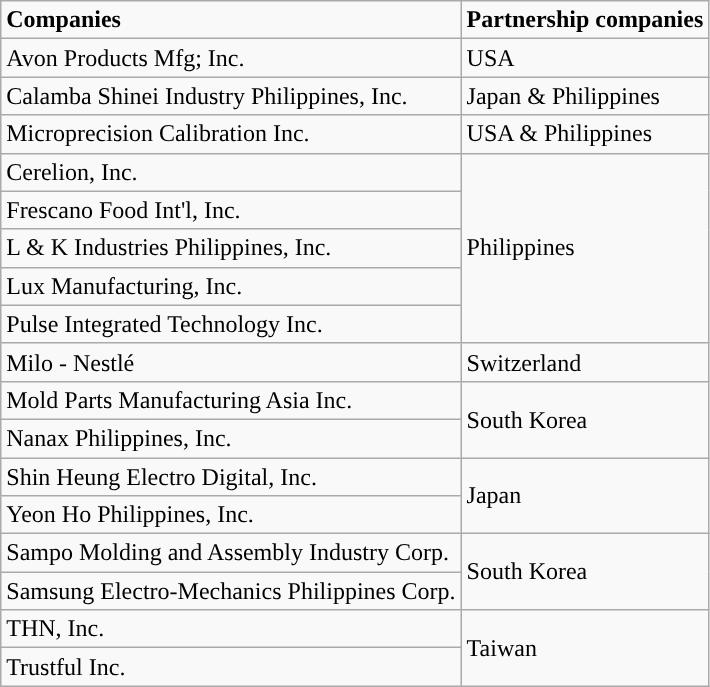<table class="wikitable" style="font-size:100%">
<tr>
<td><strong>Companies</strong></td>
<td><strong>Partnership companies</strong></td>
</tr>
<tr>
<td>Avon Products Mfg; Inc.</td>
<td> USA</td>
</tr>
<tr>
<td>Calamba Shinei Industry Philippines, Inc.</td>
<td> Japan &  Philippines</td>
</tr>
<tr>
<td>Microprecision Calibration Inc.</td>
<td> USA &  Philippines</td>
</tr>
<tr>
<td>Cerelion, Inc.</td>
<td rowspan="5"> Philippines</td>
</tr>
<tr>
<td>Frescano Food Int'l, Inc.</td>
</tr>
<tr>
<td>L & K Industries Philippines, Inc.</td>
</tr>
<tr>
<td>Lux Manufacturing, Inc.</td>
</tr>
<tr>
<td>Pulse Integrated Technology Inc.</td>
</tr>
<tr>
<td>Milo - Nestlé</td>
<td> Switzerland</td>
</tr>
<tr>
<td>Mold Parts Manufacturing Asia Inc.</td>
<td rowspan="2"> South Korea</td>
</tr>
<tr>
<td>Nanax Philippines, Inc.</td>
</tr>
<tr>
<td>Shin Heung Electro Digital, Inc.</td>
<td rowspan="2"> Japan</td>
</tr>
<tr>
<td>Yeon Ho Philippines, Inc.</td>
</tr>
<tr>
<td>Sampo Molding and Assembly Industry Corp.</td>
<td rowspan="2"> South Korea</td>
</tr>
<tr>
<td>Samsung Electro-Mechanics Philippines Corp.</td>
</tr>
<tr>
<td>THN, Inc.</td>
<td rowspan="2"> Taiwan</td>
</tr>
<tr>
<td>Trustful Inc.</td>
</tr>
</table>
